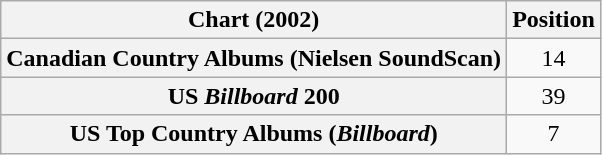<table class="wikitable sortable plainrowheaders" style="text-align:center">
<tr>
<th scope="col">Chart (2002)</th>
<th scope="col">Position</th>
</tr>
<tr>
<th scope="row">Canadian Country Albums (Nielsen SoundScan)</th>
<td>14</td>
</tr>
<tr>
<th scope="row">US <em>Billboard</em> 200</th>
<td>39</td>
</tr>
<tr>
<th scope="row">US Top Country Albums (<em>Billboard</em>)</th>
<td>7</td>
</tr>
</table>
